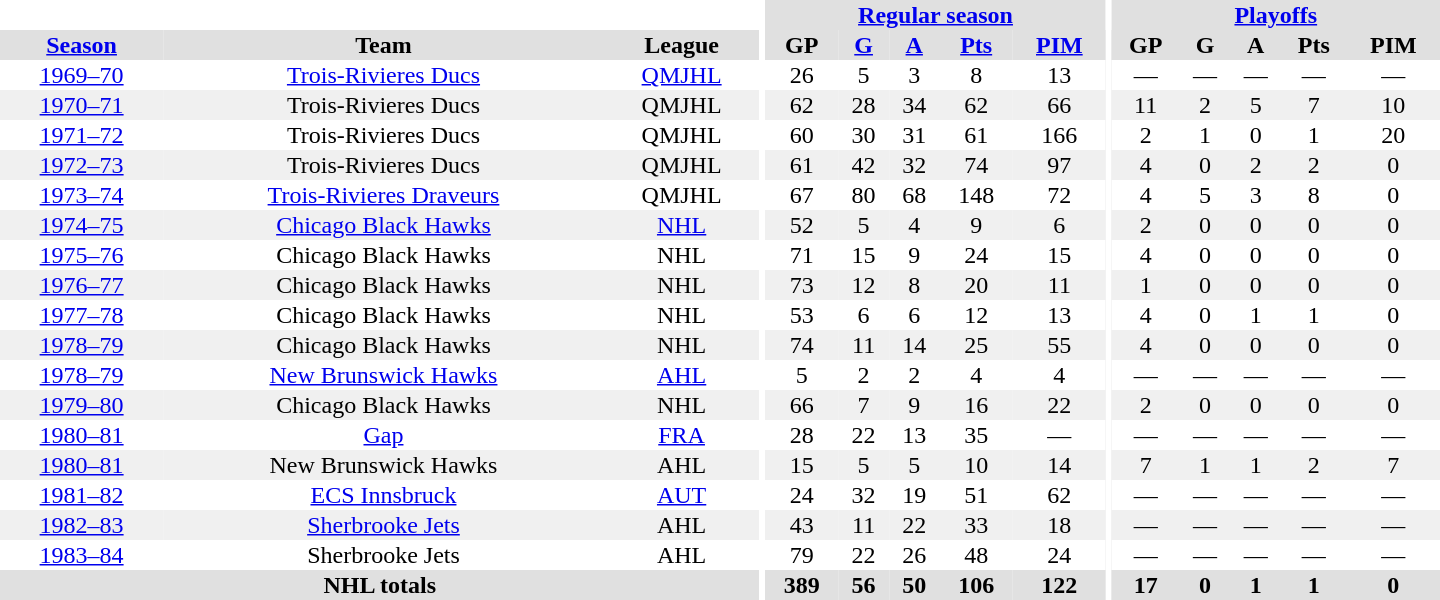<table border="0" cellpadding="1" cellspacing="0" style="text-align:center; width:60em">
<tr bgcolor="#e0e0e0">
<th colspan="3" bgcolor="#ffffff"></th>
<th rowspan="100" bgcolor="#ffffff"></th>
<th colspan="5"><a href='#'>Regular season</a></th>
<th rowspan="100" bgcolor="#ffffff"></th>
<th colspan="5"><a href='#'>Playoffs</a></th>
</tr>
<tr bgcolor="#e0e0e0">
<th><a href='#'>Season</a></th>
<th>Team</th>
<th>League</th>
<th>GP</th>
<th><a href='#'>G</a></th>
<th><a href='#'>A</a></th>
<th><a href='#'>Pts</a></th>
<th><a href='#'>PIM</a></th>
<th>GP</th>
<th>G</th>
<th>A</th>
<th>Pts</th>
<th>PIM</th>
</tr>
<tr>
<td><a href='#'>1969–70</a></td>
<td><a href='#'>Trois-Rivieres Ducs</a></td>
<td><a href='#'>QMJHL</a></td>
<td>26</td>
<td>5</td>
<td>3</td>
<td>8</td>
<td>13</td>
<td>—</td>
<td>—</td>
<td>—</td>
<td>—</td>
<td>—</td>
</tr>
<tr bgcolor="#f0f0f0">
<td><a href='#'>1970–71</a></td>
<td>Trois-Rivieres Ducs</td>
<td>QMJHL</td>
<td>62</td>
<td>28</td>
<td>34</td>
<td>62</td>
<td>66</td>
<td>11</td>
<td>2</td>
<td>5</td>
<td>7</td>
<td>10</td>
</tr>
<tr>
<td><a href='#'>1971–72</a></td>
<td>Trois-Rivieres Ducs</td>
<td>QMJHL</td>
<td>60</td>
<td>30</td>
<td>31</td>
<td>61</td>
<td>166</td>
<td>2</td>
<td>1</td>
<td>0</td>
<td>1</td>
<td>20</td>
</tr>
<tr bgcolor="#f0f0f0">
<td><a href='#'>1972–73</a></td>
<td>Trois-Rivieres Ducs</td>
<td>QMJHL</td>
<td>61</td>
<td>42</td>
<td>32</td>
<td>74</td>
<td>97</td>
<td>4</td>
<td>0</td>
<td>2</td>
<td>2</td>
<td>0</td>
</tr>
<tr>
<td><a href='#'>1973–74</a></td>
<td><a href='#'>Trois-Rivieres Draveurs</a></td>
<td>QMJHL</td>
<td>67</td>
<td>80</td>
<td>68</td>
<td>148</td>
<td>72</td>
<td>4</td>
<td>5</td>
<td>3</td>
<td>8</td>
<td>0</td>
</tr>
<tr bgcolor="#f0f0f0">
<td><a href='#'>1974–75</a></td>
<td><a href='#'>Chicago Black Hawks</a></td>
<td><a href='#'>NHL</a></td>
<td>52</td>
<td>5</td>
<td>4</td>
<td>9</td>
<td>6</td>
<td>2</td>
<td>0</td>
<td>0</td>
<td>0</td>
<td>0</td>
</tr>
<tr>
<td><a href='#'>1975–76</a></td>
<td>Chicago Black Hawks</td>
<td>NHL</td>
<td>71</td>
<td>15</td>
<td>9</td>
<td>24</td>
<td>15</td>
<td>4</td>
<td>0</td>
<td>0</td>
<td>0</td>
<td>0</td>
</tr>
<tr bgcolor="#f0f0f0">
<td><a href='#'>1976–77</a></td>
<td>Chicago Black Hawks</td>
<td>NHL</td>
<td>73</td>
<td>12</td>
<td>8</td>
<td>20</td>
<td>11</td>
<td>1</td>
<td>0</td>
<td>0</td>
<td>0</td>
<td>0</td>
</tr>
<tr>
<td><a href='#'>1977–78</a></td>
<td>Chicago Black Hawks</td>
<td>NHL</td>
<td>53</td>
<td>6</td>
<td>6</td>
<td>12</td>
<td>13</td>
<td>4</td>
<td>0</td>
<td>1</td>
<td>1</td>
<td>0</td>
</tr>
<tr bgcolor="#f0f0f0">
<td><a href='#'>1978–79</a></td>
<td>Chicago Black Hawks</td>
<td>NHL</td>
<td>74</td>
<td>11</td>
<td>14</td>
<td>25</td>
<td>55</td>
<td>4</td>
<td>0</td>
<td>0</td>
<td>0</td>
<td>0</td>
</tr>
<tr>
<td><a href='#'>1978–79</a></td>
<td><a href='#'>New Brunswick Hawks</a></td>
<td><a href='#'>AHL</a></td>
<td>5</td>
<td>2</td>
<td>2</td>
<td>4</td>
<td>4</td>
<td>—</td>
<td>—</td>
<td>—</td>
<td>—</td>
<td>—</td>
</tr>
<tr bgcolor="#f0f0f0">
<td><a href='#'>1979–80</a></td>
<td>Chicago Black Hawks</td>
<td>NHL</td>
<td>66</td>
<td>7</td>
<td>9</td>
<td>16</td>
<td>22</td>
<td>2</td>
<td>0</td>
<td>0</td>
<td>0</td>
<td>0</td>
</tr>
<tr>
<td><a href='#'>1980–81</a></td>
<td><a href='#'>Gap</a></td>
<td><a href='#'>FRA</a></td>
<td>28</td>
<td>22</td>
<td>13</td>
<td>35</td>
<td>—</td>
<td>—</td>
<td>—</td>
<td>—</td>
<td>—</td>
<td>—</td>
</tr>
<tr bgcolor="#f0f0f0">
<td><a href='#'>1980–81</a></td>
<td>New Brunswick Hawks</td>
<td>AHL</td>
<td>15</td>
<td>5</td>
<td>5</td>
<td>10</td>
<td>14</td>
<td>7</td>
<td>1</td>
<td>1</td>
<td>2</td>
<td>7</td>
</tr>
<tr>
<td><a href='#'>1981–82</a></td>
<td><a href='#'>ECS Innsbruck</a></td>
<td><a href='#'>AUT</a></td>
<td>24</td>
<td>32</td>
<td>19</td>
<td>51</td>
<td>62</td>
<td>—</td>
<td>—</td>
<td>—</td>
<td>—</td>
<td>—</td>
</tr>
<tr bgcolor="#f0f0f0">
<td><a href='#'>1982–83</a></td>
<td><a href='#'>Sherbrooke Jets</a></td>
<td>AHL</td>
<td>43</td>
<td>11</td>
<td>22</td>
<td>33</td>
<td>18</td>
<td>—</td>
<td>—</td>
<td>—</td>
<td>—</td>
<td>—</td>
</tr>
<tr>
<td><a href='#'>1983–84</a></td>
<td>Sherbrooke Jets</td>
<td>AHL</td>
<td>79</td>
<td>22</td>
<td>26</td>
<td>48</td>
<td>24</td>
<td>—</td>
<td>—</td>
<td>—</td>
<td>—</td>
<td>—</td>
</tr>
<tr bgcolor="#e0e0e0">
<th colspan="3">NHL totals</th>
<th>389</th>
<th>56</th>
<th>50</th>
<th>106</th>
<th>122</th>
<th>17</th>
<th>0</th>
<th>1</th>
<th>1</th>
<th>0</th>
</tr>
</table>
